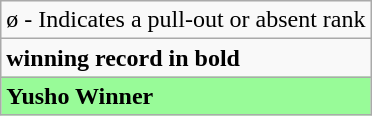<table class="wikitable">
<tr>
<td>ø - Indicates a pull-out or absent rank</td>
</tr>
<tr>
<td><strong>winning record in bold</strong></td>
</tr>
<tr>
<td style="background: PaleGreen;"><strong>Yusho Winner</strong></td>
</tr>
</table>
